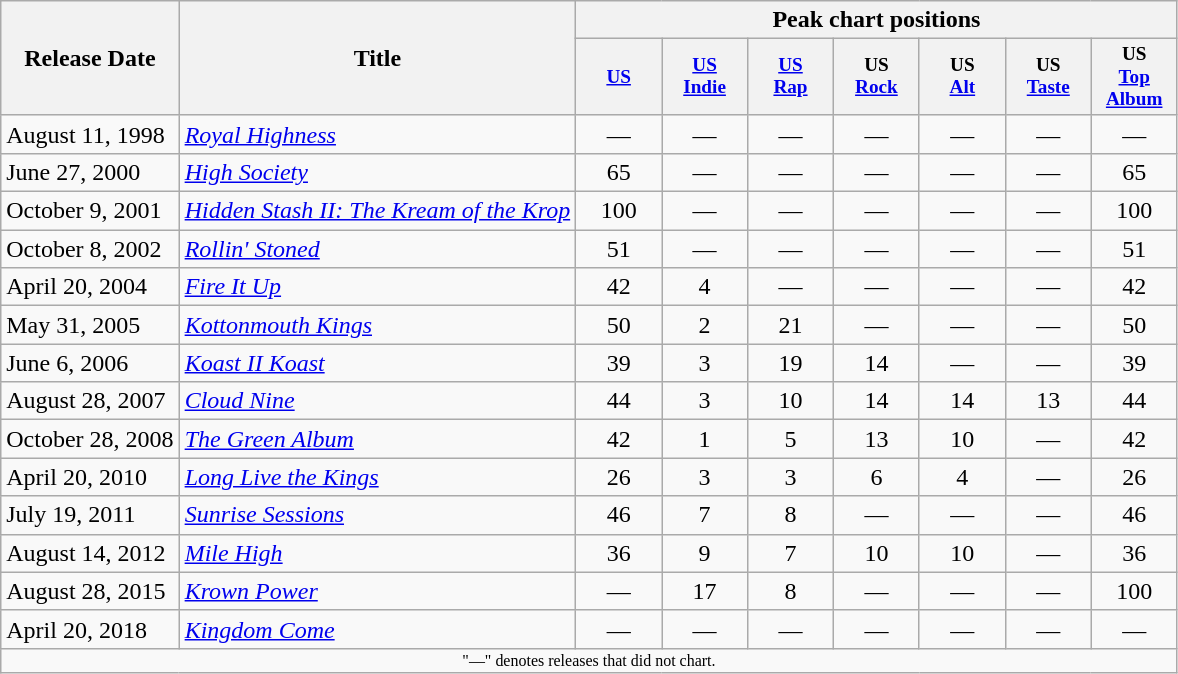<table class="wikitable"  style="text-align:center">
<tr>
<th rowspan="2">Release Date</th>
<th rowspan="2">Title</th>
<th colspan="7">Peak chart positions</th>
</tr>
<tr>
<th style="width:4em;font-size:80%"><a href='#'>US</a><br></th>
<th style="width:4em;font-size:80%"><a href='#'>US <br>Indie</a><br></th>
<th style="width:4em;font-size:80%"><a href='#'>US<br> Rap</a><br></th>
<th style="width:4em;font-size:80%">US<br> <a href='#'>Rock</a><br></th>
<th style="width:4em;font-size:80%">US<br> <a href='#'>Alt</a><br></th>
<th style="width:4em;font-size:80%">US<br> <a href='#'>Taste</a><br></th>
<th style="width:4em;font-size:80%">US<br> <a href='#'>Top Album</a></th>
</tr>
<tr>
<td align="left">August 11, 1998</td>
<td align="left"><em><a href='#'>Royal Highness</a></em></td>
<td>—</td>
<td>—</td>
<td>—</td>
<td>—</td>
<td>—</td>
<td>—</td>
<td>—</td>
</tr>
<tr>
<td align="left">June 27, 2000</td>
<td align="left"><em><a href='#'>High Society</a></em></td>
<td>65</td>
<td>—</td>
<td>—</td>
<td>—</td>
<td>—</td>
<td>—</td>
<td>65</td>
</tr>
<tr>
<td align="left">October 9, 2001</td>
<td align="left"><em><a href='#'>Hidden Stash II: The Kream of the Krop</a></em></td>
<td>100</td>
<td>—</td>
<td>—</td>
<td>—</td>
<td>—</td>
<td>—</td>
<td>100</td>
</tr>
<tr>
<td align="left">October 8, 2002</td>
<td align="left"><em><a href='#'>Rollin' Stoned</a></em></td>
<td>51</td>
<td>—</td>
<td>—</td>
<td>—</td>
<td>—</td>
<td>—</td>
<td>51</td>
</tr>
<tr>
<td align="left">April 20, 2004</td>
<td align="left"><em><a href='#'>Fire It Up</a></em></td>
<td>42</td>
<td>4</td>
<td>—</td>
<td>—</td>
<td>—</td>
<td>—</td>
<td>42</td>
</tr>
<tr>
<td align="left">May 31, 2005</td>
<td align="left"><em><a href='#'>Kottonmouth Kings</a></em></td>
<td>50</td>
<td>2</td>
<td>21</td>
<td>—</td>
<td>—</td>
<td>—</td>
<td>50</td>
</tr>
<tr>
<td align="left">June 6, 2006</td>
<td align="left"><em><a href='#'>Koast II Koast</a></em></td>
<td>39</td>
<td>3</td>
<td>19</td>
<td>14</td>
<td>—</td>
<td>—</td>
<td>39</td>
</tr>
<tr>
<td align="left">August 28, 2007</td>
<td align="left"><em><a href='#'>Cloud Nine</a></em></td>
<td>44</td>
<td>3</td>
<td>10</td>
<td>14</td>
<td>14</td>
<td>13</td>
<td>44</td>
</tr>
<tr>
<td align="left">October 28, 2008</td>
<td align="left"><em><a href='#'>The Green Album</a></em></td>
<td>42</td>
<td>1</td>
<td>5</td>
<td>13</td>
<td>10</td>
<td>—</td>
<td>42</td>
</tr>
<tr>
<td align="left">April 20, 2010</td>
<td align="left"><em><a href='#'>Long Live the Kings</a></em></td>
<td>26</td>
<td>3</td>
<td>3</td>
<td>6</td>
<td>4</td>
<td>—</td>
<td>26</td>
</tr>
<tr>
<td align="left">July 19, 2011</td>
<td align="left"><em><a href='#'>Sunrise Sessions</a></em></td>
<td>46</td>
<td>7</td>
<td>8</td>
<td>—</td>
<td>—</td>
<td>—</td>
<td>46</td>
</tr>
<tr>
<td align="left">August 14, 2012</td>
<td align="left"><em><a href='#'>Mile High</a></em></td>
<td>36</td>
<td>9</td>
<td>7</td>
<td>10</td>
<td>10</td>
<td>—</td>
<td>36</td>
</tr>
<tr>
<td align="left">August 28, 2015</td>
<td align="left"><em><a href='#'>Krown Power</a></em></td>
<td>—</td>
<td>17</td>
<td>8</td>
<td>—</td>
<td>—</td>
<td>—</td>
<td>100</td>
</tr>
<tr>
<td align="left">April 20, 2018</td>
<td align="left"><em><a href='#'>Kingdom Come</a></em></td>
<td>—</td>
<td>—</td>
<td>—</td>
<td>—</td>
<td>—</td>
<td>—</td>
<td>—</td>
</tr>
<tr>
<td colspan="9" align="center" style="font-size: 8pt">"—" denotes releases that did not chart.</td>
</tr>
</table>
